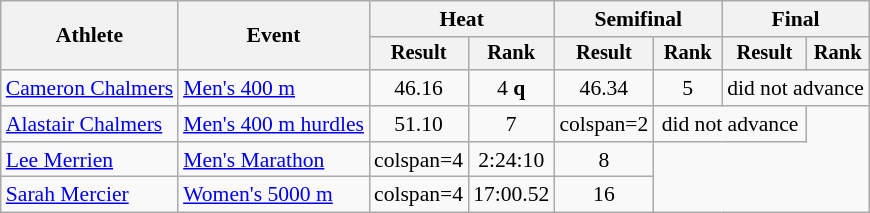<table class="wikitable" style="font-size:90%">
<tr>
<th rowspan=2>Athlete</th>
<th rowspan=2>Event</th>
<th colspan=2>Heat</th>
<th colspan=2>Semifinal</th>
<th colspan=2>Final</th>
</tr>
<tr style="font-size:95%">
<th>Result</th>
<th>Rank</th>
<th>Result</th>
<th>Rank</th>
<th>Result</th>
<th>Rank</th>
</tr>
<tr align=center>
<td align=left><a href='#'>Cameron Chalmers</a></td>
<td align=left><a href='#'>Men's 400 m</a></td>
<td>46.16</td>
<td>4 <strong>q</strong></td>
<td>46.34</td>
<td>5</td>
<td colspan=2>did not advance</td>
</tr>
<tr align=center>
<td align=left><a href='#'>Alastair Chalmers</a></td>
<td align=left><a href='#'>Men's 400 m hurdles</a></td>
<td>51.10</td>
<td>7</td>
<td>colspan=2</td>
<td colspan=2>did not advance</td>
</tr>
<tr align=center>
<td align=left><a href='#'>Lee Merrien</a></td>
<td align=left><a href='#'>Men's Marathon</a></td>
<td>colspan=4 </td>
<td>2:24:10</td>
<td>8</td>
</tr>
<tr align=center>
<td align=left><a href='#'>Sarah Mercier</a></td>
<td align=left><a href='#'>Women's 5000 m</a></td>
<td>colspan=4 </td>
<td>17:00.52</td>
<td>16</td>
</tr>
</table>
